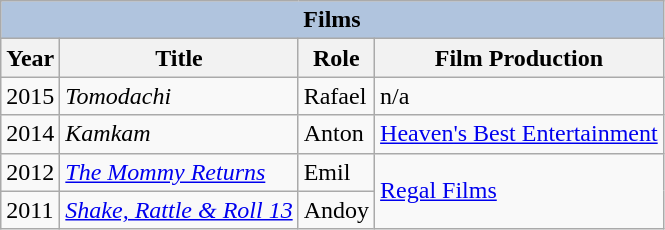<table class="wikitable">
<tr>
<th colspan="4" style="background: LightSteelBlue;">Films</th>
</tr>
<tr>
<th>Year</th>
<th>Title</th>
<th>Role</th>
<th>Film Production</th>
</tr>
<tr>
<td>2015</td>
<td><em>Tomodachi</em></td>
<td>Rafael</td>
<td>n/a</td>
</tr>
<tr>
<td>2014</td>
<td><em>Kamkam</em></td>
<td>Anton</td>
<td><a href='#'>Heaven's Best Entertainment</a></td>
</tr>
<tr>
<td>2012</td>
<td><em><a href='#'>The Mommy Returns</a></em></td>
<td>Emil</td>
<td rowspan="2"><a href='#'>Regal Films</a></td>
</tr>
<tr>
<td>2011</td>
<td><em><a href='#'>Shake, Rattle & Roll 13</a></em></td>
<td>Andoy</td>
</tr>
</table>
